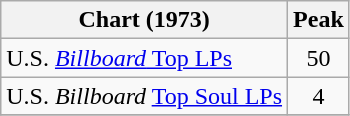<table class="wikitable">
<tr>
<th>Chart (1973)</th>
<th>Peak<br></th>
</tr>
<tr>
<td>U.S. <a href='#'><em>Billboard</em> Top LPs</a></td>
<td align="center">50</td>
</tr>
<tr>
<td>U.S. <em>Billboard</em> <a href='#'>Top Soul LPs</a></td>
<td align="center">4</td>
</tr>
<tr>
</tr>
</table>
